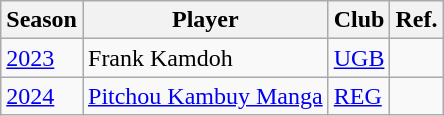<table class="wikitable">
<tr>
<th>Season</th>
<th>Player</th>
<th>Club</th>
<th>Ref.</th>
</tr>
<tr>
<td><a href='#'>2023</a></td>
<td>Frank Kamdoh</td>
<td><a href='#'>UGB</a></td>
<td></td>
</tr>
<tr>
<td><a href='#'>2024</a></td>
<td><a href='#'>Pitchou Kambuy Manga</a></td>
<td><a href='#'>REG</a></td>
<td></td>
</tr>
</table>
